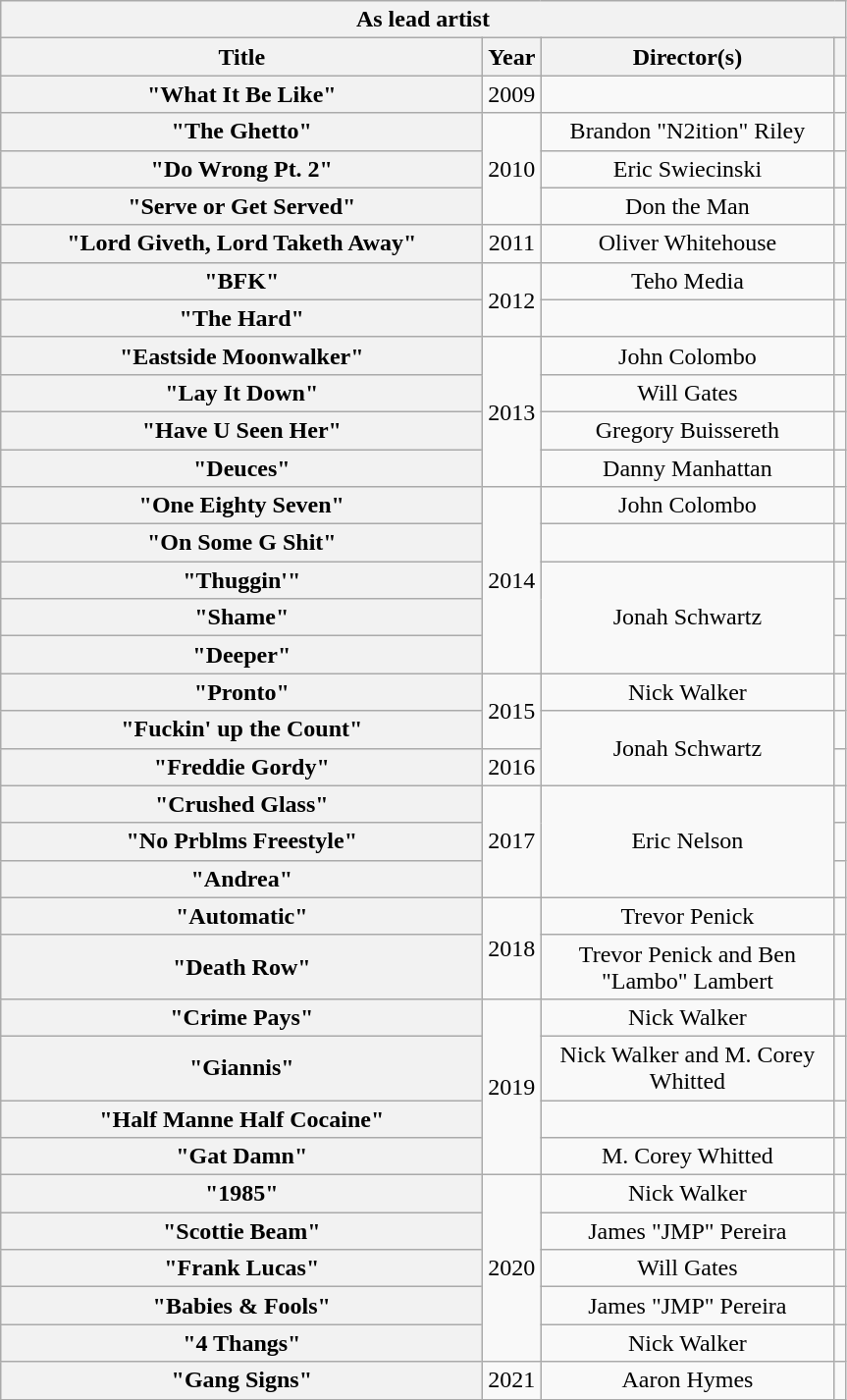<table class="wikitable plainrowheaders" style="text-align:center;">
<tr>
<th scope="col" colspan="4">As lead artist</th>
</tr>
<tr>
<th scope="col" style="width:20em;">Title</th>
<th scope="col">Year</th>
<th scope="col" style="width:12em;">Director(s)</th>
<th scope="col"></th>
</tr>
<tr>
<th>"What It Be Like"</th>
<td>2009</td>
<td></td>
<td></td>
</tr>
<tr>
<th>"The Ghetto"</th>
<td rowspan="3">2010</td>
<td>Brandon "N2ition" Riley</td>
<td></td>
</tr>
<tr>
<th>"Do Wrong Pt. 2"</th>
<td>Eric Swiecinski</td>
<td></td>
</tr>
<tr>
<th>"Serve or Get Served"</th>
<td>Don the Man</td>
<td></td>
</tr>
<tr>
<th>"Lord Giveth, Lord Taketh Away"</th>
<td>2011</td>
<td>Oliver Whitehouse</td>
<td></td>
</tr>
<tr>
<th>"BFK"</th>
<td rowspan="2">2012</td>
<td>Teho Media</td>
<td></td>
</tr>
<tr>
<th>"The Hard"<br></th>
<td></td>
<td></td>
</tr>
<tr>
<th>"Eastside Moonwalker"</th>
<td rowspan="4">2013</td>
<td>John Colombo</td>
<td></td>
</tr>
<tr>
<th>"Lay It Down"</th>
<td>Will Gates</td>
<td></td>
</tr>
<tr>
<th>"Have U Seen Her"</th>
<td>Gregory Buissereth</td>
<td></td>
</tr>
<tr>
<th>"Deuces"</th>
<td>Danny Manhattan</td>
<td></td>
</tr>
<tr>
<th>"One Eighty Seven"<br></th>
<td rowspan="5">2014</td>
<td>John Colombo</td>
<td></td>
</tr>
<tr>
<th>"On Some G Shit"</th>
<td></td>
<td></td>
</tr>
<tr>
<th>"Thuggin'"<br></th>
<td rowspan="3">Jonah Schwartz</td>
<td></td>
</tr>
<tr>
<th>"Shame"<br></th>
<td></td>
</tr>
<tr>
<th>"Deeper"<br></th>
<td></td>
</tr>
<tr>
<th>"Pronto"</th>
<td rowspan="2">2015</td>
<td>Nick Walker</td>
<td></td>
</tr>
<tr>
<th>"Fuckin' up the Count"</th>
<td rowspan="2">Jonah Schwartz</td>
<td></td>
</tr>
<tr>
<th>"Freddie Gordy"</th>
<td>2016</td>
<td></td>
</tr>
<tr>
<th>"Crushed Glass"</th>
<td rowspan="3">2017</td>
<td rowspan="3">Eric Nelson</td>
<td></td>
</tr>
<tr>
<th>"No Prblms Freestyle"</th>
<td></td>
</tr>
<tr>
<th>"Andrea"</th>
<td></td>
</tr>
<tr>
<th>"Automatic"</th>
<td rowspan="2">2018</td>
<td>Trevor Penick</td>
<td></td>
</tr>
<tr>
<th>"Death Row"<br></th>
<td>Trevor Penick and Ben "Lambo" Lambert</td>
<td></td>
</tr>
<tr>
<th>"Crime Pays"<br></th>
<td rowspan="4">2019</td>
<td>Nick Walker</td>
<td></td>
</tr>
<tr>
<th>"Giannis"<br></th>
<td>Nick Walker and M. Corey Whitted</td>
<td></td>
</tr>
<tr>
<th>"Half Manne Half Cocaine"<br></th>
<td></td>
<td></td>
</tr>
<tr>
<th>"Gat Damn"<br></th>
<td>M. Corey Whitted</td>
<td></td>
</tr>
<tr>
<th>"1985"<br></th>
<td rowspan="5">2020</td>
<td>Nick Walker</td>
<td></td>
</tr>
<tr>
<th>"Scottie Beam"<br></th>
<td>James "JMP" Pereira</td>
<td></td>
</tr>
<tr>
<th>"Frank Lucas"<br></th>
<td>Will Gates</td>
<td></td>
</tr>
<tr>
<th>"Babies & Fools"<br></th>
<td>James "JMP" Pereira</td>
<td></td>
</tr>
<tr>
<th>"4 Thangs"<br></th>
<td>Nick Walker</td>
<td></td>
</tr>
<tr>
<th>"Gang Signs"<br></th>
<td rowspan="1">2021</td>
<td>Aaron Hymes</td>
<td></td>
</tr>
</table>
